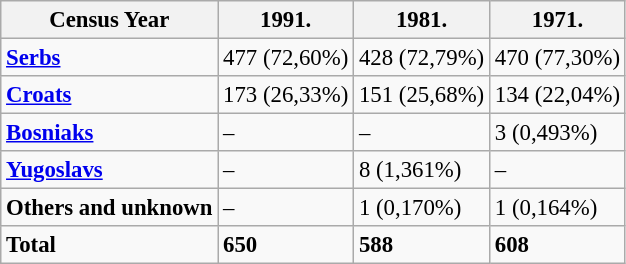<table class="wikitable" style="font-size:95%;">
<tr>
<th>Census Year</th>
<th>1991.</th>
<th>1981.</th>
<th>1971.</th>
</tr>
<tr>
<td><strong><a href='#'>Serbs</a></strong></td>
<td>477 (72,60%)</td>
<td>428 (72,79%)</td>
<td>470 (77,30%)</td>
</tr>
<tr>
<td><strong><a href='#'>Croats</a></strong></td>
<td>173 (26,33%)</td>
<td>151 (25,68%)</td>
<td>134 (22,04%)</td>
</tr>
<tr>
<td><strong><a href='#'>Bosniaks</a></strong></td>
<td>–</td>
<td>–</td>
<td>3 (0,493%)</td>
</tr>
<tr>
<td><strong><a href='#'>Yugoslavs</a></strong></td>
<td>–</td>
<td>8 (1,361%)</td>
<td>–</td>
</tr>
<tr>
<td><strong>Others and unknown</strong></td>
<td>–</td>
<td>1 (0,170%)</td>
<td>1 (0,164%)</td>
</tr>
<tr>
<td><strong>Total</strong></td>
<td><strong>650</strong></td>
<td><strong>588</strong></td>
<td><strong>608</strong></td>
</tr>
</table>
